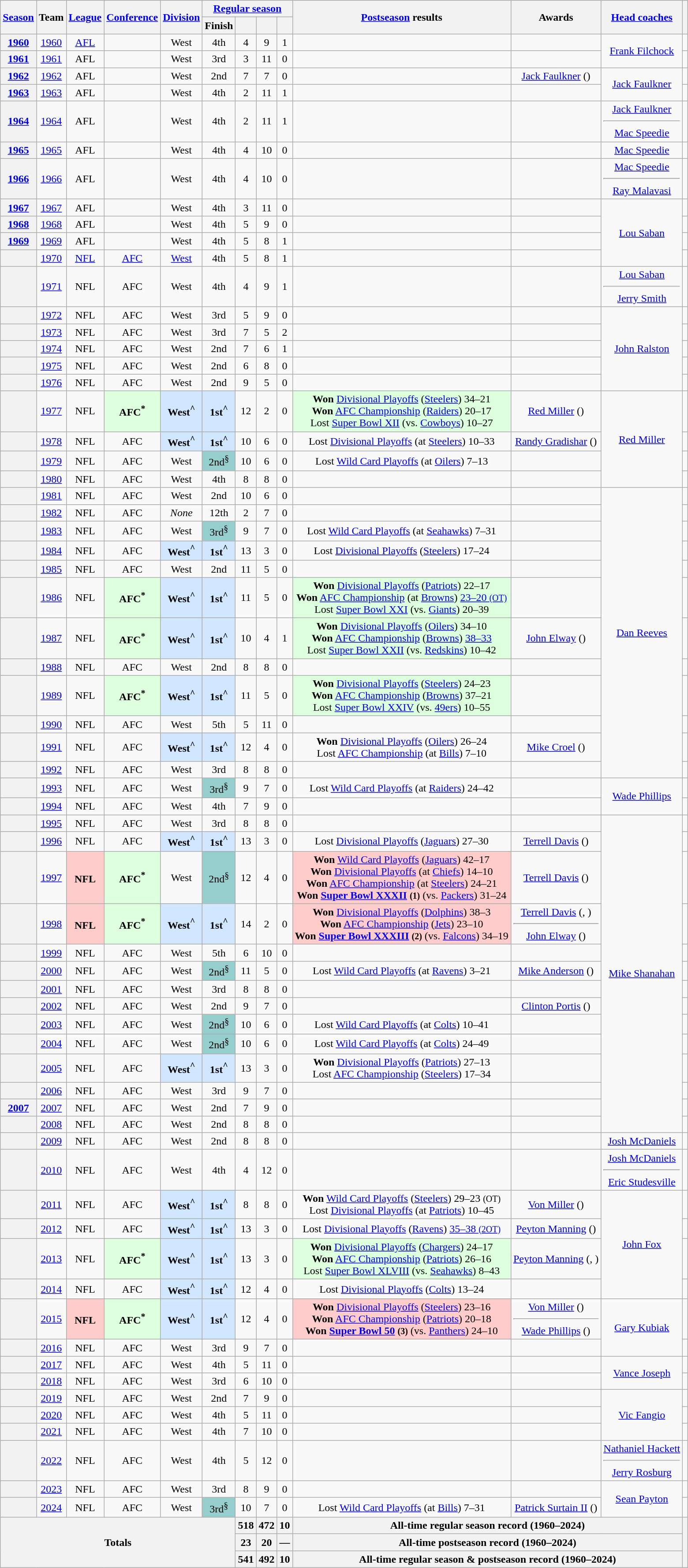<table class="wikitable sortable" style="text-align:center">
<tr>
<th scope="col" rowspan="2"><a href='#'>Season</a></th>
<th scope="col" rowspan="2">Team</th>
<th scope="col" rowspan="2"><a href='#'>League</a></th>
<th scope="col" rowspan="2"><a href='#'>Conference</a></th>
<th scope="col" rowspan="2"><a href='#'>Division</a></th>
<th colspan="4" scope="colgroup"><a href='#'>Regular season</a></th>
<th scope="col" rowspan="2" class="unsortable"><a href='#'>Postseason</a> results</th>
<th scope="col" rowspan="2" class="unsortable">Awards</th>
<th scope="col" rowspan="2" class="unsortable"><a href='#'>Head coaches</a></th>
<th scope="col" rowspan="2" class="unsortable"></th>
</tr>
<tr>
<th scope="col">Finish</th>
<th scope="col"></th>
<th scope="col"></th>
<th scope="col"><br></th>
</tr>
<tr>
<th scope"row"><a href='#'>1960</a></th>
<td><a href='#'>1960</a></td>
<td><a href='#'>AFL</a></td>
<td></td>
<td>West</td>
<td>4th</td>
<td>4</td>
<td>9</td>
<td>1</td>
<td></td>
<td></td>
<td rowspan="2"><a href='#'>Frank Filchock</a></td>
<td></td>
</tr>
<tr>
<th scope"row"><a href='#'>1961</a></th>
<td><a href='#'>1961</a></td>
<td>AFL</td>
<td></td>
<td>West</td>
<td>3rd</td>
<td>3</td>
<td>11</td>
<td>0</td>
<td></td>
<td></td>
<td></td>
</tr>
<tr>
<th scope"row"><a href='#'>1962</a></th>
<td><a href='#'>1962</a></td>
<td>AFL</td>
<td></td>
<td>West</td>
<td>2nd</td>
<td>7</td>
<td>7</td>
<td>0</td>
<td></td>
<td><a href='#'>Jack Faulkner</a> ()</td>
<td rowspan="2"><a href='#'>Jack Faulkner</a></td>
<td></td>
</tr>
<tr>
<th scope"row"><a href='#'>1963</a></th>
<td><a href='#'>1963</a></td>
<td>AFL</td>
<td></td>
<td>West</td>
<td>4th</td>
<td>2</td>
<td>11</td>
<td>1</td>
<td></td>
<td></td>
<td></td>
</tr>
<tr>
<th scope"row"><a href='#'>1964</a></th>
<td><a href='#'>1964</a></td>
<td>AFL</td>
<td></td>
<td>West</td>
<td>4th</td>
<td>2</td>
<td>11</td>
<td>1</td>
<td></td>
<td></td>
<td><a href='#'>Jack Faulkner</a>  <hr> <a href='#'>Mac Speedie</a> </td>
<td></td>
</tr>
<tr>
<th scope"row"><a href='#'>1965</a></th>
<td><a href='#'>1965</a></td>
<td>AFL</td>
<td></td>
<td>West</td>
<td>4th</td>
<td>4</td>
<td>10</td>
<td>0</td>
<td></td>
<td></td>
<td><a href='#'>Mac Speedie</a></td>
<td></td>
</tr>
<tr>
<th scope"row"><a href='#'>1966</a></th>
<td><a href='#'>1966</a></td>
<td>AFL</td>
<td></td>
<td>West</td>
<td>4th</td>
<td>4</td>
<td>10</td>
<td>0</td>
<td></td>
<td></td>
<td><a href='#'>Mac Speedie</a>  <hr> <a href='#'>Ray Malavasi</a> </td>
<td></td>
</tr>
<tr>
<th scope"row"><a href='#'>1967</a></th>
<td><a href='#'>1967</a></td>
<td>AFL</td>
<td></td>
<td>West</td>
<td>4th</td>
<td>3</td>
<td>11</td>
<td>0</td>
<td></td>
<td></td>
<td rowspan="4"><a href='#'>Lou Saban</a></td>
<td></td>
</tr>
<tr>
<th scope"row"><a href='#'>1968</a></th>
<td><a href='#'>1968</a></td>
<td>AFL</td>
<td></td>
<td>West</td>
<td>4th</td>
<td>5</td>
<td>9</td>
<td>0</td>
<td></td>
<td></td>
<td></td>
</tr>
<tr>
<th scope"row"><a href='#'>1969</a></th>
<td><a href='#'>1969</a></td>
<td>AFL</td>
<td></td>
<td>West</td>
<td>4th</td>
<td>5</td>
<td>8</td>
<td>1</td>
<td></td>
<td></td>
<td></td>
</tr>
<tr>
<th scope"row"></th>
<td><a href='#'>1970</a></td>
<td><a href='#'>NFL</a></td>
<td><a href='#'>AFC</a></td>
<td><a href='#'>West</a></td>
<td>4th</td>
<td>5</td>
<td>8</td>
<td>1</td>
<td></td>
<td></td>
<td></td>
</tr>
<tr>
<th scope"row"></th>
<td><a href='#'>1971</a></td>
<td>NFL</td>
<td>AFC</td>
<td>West</td>
<td>4th</td>
<td>4</td>
<td>9</td>
<td>1</td>
<td></td>
<td></td>
<td><a href='#'>Lou Saban</a>  <hr> <a href='#'>Jerry Smith</a> </td>
<td></td>
</tr>
<tr>
<th scope"row"></th>
<td><a href='#'>1972</a></td>
<td>NFL</td>
<td>AFC</td>
<td>West</td>
<td>3rd</td>
<td>5</td>
<td>9</td>
<td>0</td>
<td></td>
<td></td>
<td rowspan="5"><a href='#'>John Ralston</a></td>
<td></td>
</tr>
<tr>
<th scope"row"></th>
<td><a href='#'>1973</a></td>
<td>NFL</td>
<td>AFC</td>
<td>West</td>
<td>3rd</td>
<td>7</td>
<td>5</td>
<td>2</td>
<td></td>
<td></td>
<td></td>
</tr>
<tr>
<th scope"row"></th>
<td><a href='#'>1974</a></td>
<td>NFL</td>
<td>AFC</td>
<td>West</td>
<td>2nd</td>
<td>7</td>
<td>6</td>
<td>1</td>
<td></td>
<td></td>
<td></td>
</tr>
<tr>
<th scope"row"></th>
<td><a href='#'>1975</a></td>
<td>NFL</td>
<td>AFC</td>
<td>West</td>
<td>2nd</td>
<td>6</td>
<td>8</td>
<td>0</td>
<td></td>
<td></td>
<td></td>
</tr>
<tr>
<th scope"row"></th>
<td><a href='#'>1976</a></td>
<td>NFL</td>
<td>AFC</td>
<td>West</td>
<td>2nd</td>
<td>9</td>
<td>5</td>
<td>0</td>
<td></td>
<td></td>
<td></td>
</tr>
<tr>
<th scope"row"></th>
<td><a href='#'>1977</a></td>
<td>NFL</td>
<td style="background-color: #DDFFDD"><strong>AFC<sup>*</sup></strong></td>
<td style="background-color: #D0E7FF"><strong>West<sup>^</sup></strong></td>
<td style="background-color: #D0E7FF"><strong>1st<sup>^</sup></strong></td>
<td>12</td>
<td>2</td>
<td>0</td>
<td style="background-color: #DDFFDD"><strong>Won</strong> <a href='#'>Divisional Playoffs</a> (<a href='#'>Steelers</a>) 34–21 <br><strong>Won</strong> <a href='#'>AFC Championship</a> (<a href='#'>Raiders</a>) 20–17<br>Lost <a href='#'>Super Bowl XII</a> (vs. <a href='#'>Cowboys</a>) 10–27</td>
<td><a href='#'>Red Miller</a> ()</td>
<td rowspan="4"><a href='#'>Red Miller</a></td>
<td></td>
</tr>
<tr>
<th scope"row"></th>
<td><a href='#'>1978</a></td>
<td>NFL</td>
<td>AFC</td>
<td style="background-color: #D0E7FF"><strong>West<sup>^</sup></strong></td>
<td style="background-color: #D0E7FF"><strong>1st<sup>^</sup></strong></td>
<td>10</td>
<td>6</td>
<td>0</td>
<td>Lost <a href='#'>Divisional Playoffs</a> (at <a href='#'>Steelers</a>) 10–33</td>
<td><a href='#'>Randy Gradishar</a> ()</td>
<td></td>
</tr>
<tr>
<th scope"row"></th>
<td><a href='#'>1979</a></td>
<td>NFL</td>
<td>AFC</td>
<td>West</td>
<td style="background-color: #96CDCD">2nd<sup>§</sup></td>
<td>10</td>
<td>6</td>
<td>0</td>
<td>Lost <a href='#'>Wild Card Playoffs</a> (at <a href='#'>Oilers</a>) 7–13</td>
<td></td>
<td></td>
</tr>
<tr>
<th scope"row"></th>
<td><a href='#'>1980</a></td>
<td>NFL</td>
<td>AFC</td>
<td>West</td>
<td>4th</td>
<td>8</td>
<td>8</td>
<td>0</td>
<td></td>
<td></td>
<td></td>
</tr>
<tr>
<th scope"row"></th>
<td><a href='#'>1981</a></td>
<td>NFL</td>
<td>AFC</td>
<td>West</td>
<td>2nd</td>
<td>10</td>
<td>6</td>
<td>0</td>
<td></td>
<td></td>
<td rowspan="12"><a href='#'>Dan Reeves</a></td>
<td></td>
</tr>
<tr>
<th scope"row"></th>
<td><a href='#'>1982</a></td>
<td>NFL</td>
<td>AFC</td>
<td><em>None</em></td>
<td>12th</td>
<td>2</td>
<td>7</td>
<td>0</td>
<td></td>
<td></td>
<td></td>
</tr>
<tr>
<th scope"row"></th>
<td><a href='#'>1983</a></td>
<td>NFL</td>
<td>AFC</td>
<td>West</td>
<td style="background-color: #96CDCD">3rd<sup>§</sup></td>
<td>9</td>
<td>7</td>
<td>0</td>
<td>Lost <a href='#'>Wild Card Playoffs</a> (at <a href='#'>Seahawks</a>) 7–31</td>
<td></td>
<td></td>
</tr>
<tr>
<th scope"row"></th>
<td><a href='#'>1984</a></td>
<td>NFL</td>
<td>AFC</td>
<td style="background-color: #D0E7FF"><strong>West<sup>^</sup></strong></td>
<td style="background-color: #D0E7FF"><strong>1st<sup>^</sup></strong></td>
<td>13</td>
<td>3</td>
<td>0</td>
<td>Lost <a href='#'>Divisional Playoffs</a> (<a href='#'>Steelers</a>) 17–24</td>
<td></td>
<td></td>
</tr>
<tr>
<th scope"row"></th>
<td><a href='#'>1985</a></td>
<td>NFL</td>
<td>AFC</td>
<td>West</td>
<td>2nd</td>
<td>11</td>
<td>5</td>
<td>0</td>
<td></td>
<td></td>
<td></td>
</tr>
<tr>
<th scope"row"></th>
<td><a href='#'>1986</a></td>
<td>NFL</td>
<td style="background-color: #DDFFDD"><strong>AFC<sup>*</sup></strong></td>
<td style="background-color: #D0E7FF"><strong>West<sup>^</sup></strong></td>
<td style="background-color: #D0E7FF"><strong>1st<sup>^</sup></strong></td>
<td>11</td>
<td>5</td>
<td>0</td>
<td style="background-color: #DDFFDD"><strong>Won</strong> <a href='#'>Divisional Playoffs</a> (<a href='#'>Patriots</a>) 22–17<br><strong>Won</strong> <a href='#'>AFC Championship</a> (at <a href='#'>Browns</a>) <a href='#'>23–20 <small>(OT)</small></a><br>Lost <a href='#'>Super Bowl XXI</a> (vs. <a href='#'>Giants</a>) 20–39</td>
<td></td>
<td></td>
</tr>
<tr>
<th scope"row"></th>
<td><a href='#'>1987</a></td>
<td>NFL</td>
<td style="background-color: #DDFFDD"><strong>AFC<sup>*</sup></strong></td>
<td style="background-color: #D0E7FF"><strong>West<sup>^</sup></strong></td>
<td style="background-color: #D0E7FF"><strong>1st<sup>^</sup></strong></td>
<td>10</td>
<td>4</td>
<td>1</td>
<td style="background-color: #DDFFDD"><strong>Won</strong> <a href='#'>Divisional Playoffs</a> (<a href='#'>Oilers</a>) 34–10<br><strong>Won</strong> <a href='#'>AFC Championship</a> (<a href='#'>Browns</a>) <a href='#'>38–33</a><br>Lost <a href='#'>Super Bowl XXII</a> (vs. <a href='#'>Redskins</a>) 10–42</td>
<td><a href='#'>John Elway</a> ()</td>
<td></td>
</tr>
<tr>
<th scope"row"></th>
<td><a href='#'>1988</a></td>
<td>NFL</td>
<td>AFC</td>
<td>West</td>
<td>2nd</td>
<td>8</td>
<td>8</td>
<td>0</td>
<td></td>
<td></td>
<td></td>
</tr>
<tr>
<th scope"row"></th>
<td><a href='#'>1989</a></td>
<td>NFL</td>
<td style="background-color: #DDFFDD"><strong>AFC<sup>*</sup></strong></td>
<td style="background-color: #D0E7FF"><strong>West<sup>^</sup></strong></td>
<td style="background-color: #D0E7FF"><strong>1st<sup>^</sup></strong></td>
<td>11</td>
<td>5</td>
<td>0</td>
<td style="background-color: #DDFFDD"><strong>Won</strong> <a href='#'>Divisional Playoffs</a> (<a href='#'>Steelers</a>) 24–23<br><strong>Won</strong> <a href='#'>AFC Championship</a> (<a href='#'>Browns</a>) 37–21<br>Lost <a href='#'>Super Bowl XXIV</a> (vs. <a href='#'>49ers</a>) 10–55</td>
<td></td>
<td></td>
</tr>
<tr>
<th scope"row"></th>
<td><a href='#'>1990</a></td>
<td>NFL</td>
<td>AFC</td>
<td>West</td>
<td>5th</td>
<td>5</td>
<td>11</td>
<td>0</td>
<td></td>
<td></td>
<td></td>
</tr>
<tr>
<th scope"row"></th>
<td><a href='#'>1991</a></td>
<td>NFL</td>
<td>AFC</td>
<td style="background-color: #D0E7FF"><strong>West<sup>^</sup></strong></td>
<td style="background-color: #D0E7FF"><strong>1st<sup>^</sup></strong></td>
<td>12</td>
<td>4</td>
<td>0</td>
<td><strong>Won</strong> <a href='#'>Divisional Playoffs</a> (<a href='#'>Oilers</a>) 26–24<br>Lost <a href='#'>AFC Championship</a> (at <a href='#'>Bills</a>) 7–10</td>
<td><a href='#'>Mike Croel</a> ()</td>
<td></td>
</tr>
<tr>
<th scope"row"></th>
<td><a href='#'>1992</a></td>
<td>NFL</td>
<td>AFC</td>
<td>West</td>
<td>3rd</td>
<td>8</td>
<td>8</td>
<td>0</td>
<td></td>
<td></td>
<td></td>
</tr>
<tr>
<th scope"row"></th>
<td><a href='#'>1993</a></td>
<td>NFL</td>
<td>AFC</td>
<td>West</td>
<td style="background-color: #96CDCD">3rd<sup>§</sup></td>
<td>9</td>
<td>7</td>
<td>0</td>
<td>Lost <a href='#'>Wild Card Playoffs</a> (at <a href='#'>Raiders</a>) 24–42</td>
<td></td>
<td rowspan="2"><a href='#'>Wade Phillips</a></td>
<td></td>
</tr>
<tr>
<th scope"row"></th>
<td><a href='#'>1994</a></td>
<td>NFL</td>
<td>AFC</td>
<td>West</td>
<td>4th</td>
<td>7</td>
<td>9</td>
<td>0</td>
<td></td>
<td></td>
<td></td>
</tr>
<tr>
<th scope"row"></th>
<td><a href='#'>1995</a></td>
<td>NFL</td>
<td>AFC</td>
<td>West</td>
<td>3rd</td>
<td>8</td>
<td>8</td>
<td>0</td>
<td></td>
<td></td>
<td rowspan="14"><a href='#'>Mike Shanahan</a></td>
<td></td>
</tr>
<tr>
<th scope"row"></th>
<td><a href='#'>1996</a></td>
<td>NFL</td>
<td>AFC</td>
<td style="background-color: #D0E7FF"><strong>West<sup>^</sup></strong></td>
<td style="background-color: #D0E7FF"><strong>1st<sup>^</sup></strong></td>
<td>13</td>
<td>3</td>
<td>0</td>
<td>Lost <a href='#'>Divisional Playoffs</a> (<a href='#'>Jaguars</a>) 27–30</td>
<td><a href='#'>Terrell Davis</a> ()</td>
<td></td>
</tr>
<tr>
<th scope"row"></th>
<td><a href='#'>1997</a></td>
<td style="background-color: #FFCCCC"><strong>NFL<sup></sup></strong></td>
<td style="background-color: #DDFFDD"><strong>AFC<sup>*</sup></strong></td>
<td>West</td>
<td style="background-color: #96CDCD">2nd<sup>§</sup></td>
<td>12</td>
<td>4</td>
<td>0</td>
<td style="background-color: #FFCCCC"><strong>Won</strong> <a href='#'>Wild Card Playoffs</a> (<a href='#'>Jaguars</a>) 42–17<br><strong>Won</strong> <a href='#'>Divisional Playoffs</a> (at <a href='#'>Chiefs</a>) 14–10<br><strong>Won</strong> <a href='#'>AFC Championship</a> (at <a href='#'>Steelers</a>) 24–21<br><strong>Won <a href='#'>Super Bowl XXXII</a> <small>(1)</small></strong> (vs. <a href='#'>Packers</a>) 31–24</td>
<td><a href='#'>Terrell Davis</a> ()</td>
<td></td>
</tr>
<tr>
<th scope"row"></th>
<td><a href='#'>1998</a></td>
<td style="background-color: #FFCCCC"><strong>NFL<sup></sup></strong></td>
<td style="background-color: #DDFFDD"><strong>AFC<sup>*</sup></strong></td>
<td style="background-color: #D0E7FF"><strong>West<sup>^</sup></strong></td>
<td style="background-color: #D0E7FF"><strong>1st<sup>^</sup></strong></td>
<td>14</td>
<td>2</td>
<td>0</td>
<td style="background-color: #FFCCCC"><strong>Won</strong> <a href='#'>Divisional Playoffs</a> (<a href='#'>Dolphins</a>) 38–3<br><strong>Won</strong> <a href='#'>AFC Championship</a> (<a href='#'>Jets</a>) 23–10<br><strong>Won <a href='#'>Super Bowl XXXIII</a> <small>(2)</small></strong> (vs. <a href='#'>Falcons</a>) 34–19</td>
<td><a href='#'>Terrell Davis</a> (, )<hr><a href='#'>John Elway</a> ()</td>
<td></td>
</tr>
<tr>
<th scope"row"></th>
<td><a href='#'>1999</a></td>
<td>NFL</td>
<td>AFC</td>
<td>West</td>
<td>5th</td>
<td>6</td>
<td>10</td>
<td>0</td>
<td></td>
<td></td>
<td></td>
</tr>
<tr>
<th scope"row"></th>
<td><a href='#'>2000</a></td>
<td>NFL</td>
<td>AFC</td>
<td>West</td>
<td style="background-color: #96CDCD">2nd<sup>§</sup></td>
<td>11</td>
<td>5</td>
<td>0</td>
<td>Lost <a href='#'>Wild Card Playoffs</a> (at <a href='#'>Ravens</a>) 3–21</td>
<td><a href='#'>Mike Anderson</a> ()</td>
<td></td>
</tr>
<tr>
<th scope"row"></th>
<td><a href='#'>2001</a></td>
<td>NFL</td>
<td>AFC</td>
<td>West</td>
<td>3rd</td>
<td>8</td>
<td>8</td>
<td>0</td>
<td></td>
<td></td>
<td></td>
</tr>
<tr>
<th scope"row"></th>
<td><a href='#'>2002</a></td>
<td>NFL</td>
<td>AFC</td>
<td>West</td>
<td>2nd</td>
<td>9</td>
<td>7</td>
<td>0</td>
<td></td>
<td><a href='#'>Clinton Portis</a> ()</td>
<td></td>
</tr>
<tr>
<th scope"row"></th>
<td><a href='#'>2003</a></td>
<td>NFL</td>
<td>AFC</td>
<td>West</td>
<td style="background-color: #96CDCD">2nd<sup>§</sup></td>
<td>10</td>
<td>6</td>
<td>0</td>
<td>Lost <a href='#'>Wild Card Playoffs</a> (at <a href='#'>Colts</a>) 10–41</td>
<td></td>
<td></td>
</tr>
<tr>
<th scope"row"></th>
<td><a href='#'>2004</a></td>
<td>NFL</td>
<td>AFC</td>
<td>West</td>
<td style="background-color: #96CDCD">2nd<sup>§</sup></td>
<td>10</td>
<td>6</td>
<td>0</td>
<td>Lost <a href='#'>Wild Card Playoffs</a> (at <a href='#'>Colts</a>) 24–49</td>
<td></td>
<td></td>
</tr>
<tr>
<th scope"row"></th>
<td><a href='#'>2005</a></td>
<td>NFL</td>
<td>AFC</td>
<td style="background-color: #D0E7FF"><strong>West<sup>^</sup></strong></td>
<td style="background-color: #D0E7FF"><strong>1st<sup>^</sup></strong></td>
<td>13</td>
<td>3</td>
<td>0</td>
<td><strong>Won</strong> <a href='#'>Divisional Playoffs</a> (<a href='#'>Patriots</a>) 27–13<br>Lost <a href='#'>AFC Championship</a> (<a href='#'>Steelers</a>) 17–34</td>
<td></td>
<td></td>
</tr>
<tr>
<th scope"row"></th>
<td><a href='#'>2006</a></td>
<td>NFL</td>
<td>AFC</td>
<td>West</td>
<td>3rd</td>
<td>9</td>
<td>7</td>
<td>0</td>
<td></td>
<td></td>
<td></td>
</tr>
<tr>
<th scope"row"><a href='#'>2007</a></th>
<td><a href='#'>2007</a></td>
<td>NFL</td>
<td>AFC</td>
<td>West</td>
<td>2nd</td>
<td>7</td>
<td>9</td>
<td>0</td>
<td></td>
<td></td>
<td></td>
</tr>
<tr>
<th scope"row"></th>
<td><a href='#'>2008</a></td>
<td>NFL</td>
<td>AFC</td>
<td>West</td>
<td>2nd</td>
<td>8</td>
<td>8</td>
<td>0</td>
<td></td>
<td></td>
<td></td>
</tr>
<tr>
<th scope"row"></th>
<td><a href='#'>2009</a></td>
<td>NFL</td>
<td>AFC</td>
<td>West</td>
<td>2nd</td>
<td>8</td>
<td>8</td>
<td>0</td>
<td></td>
<td></td>
<td><a href='#'>Josh McDaniels</a></td>
<td></td>
</tr>
<tr>
<th scope"row"></th>
<td><a href='#'>2010</a></td>
<td>NFL</td>
<td>AFC</td>
<td>West</td>
<td>4th</td>
<td>4</td>
<td>12</td>
<td>0</td>
<td></td>
<td></td>
<td><a href='#'>Josh McDaniels</a>  <hr> <a href='#'>Eric Studesville</a> </td>
<td></td>
</tr>
<tr>
<th scope"row"></th>
<td><a href='#'>2011</a></td>
<td>NFL</td>
<td>AFC</td>
<td style="background-color: #D0E7FF"><strong>West<sup>^</sup></strong></td>
<td style="background-color: #D0E7FF"><strong>1st<sup>^</sup></strong></td>
<td>8</td>
<td>8</td>
<td>0</td>
<td><strong>Won</strong> <a href='#'>Wild Card Playoffs</a> (<a href='#'>Steelers</a>) 29–23 <small>(OT)</small><br> Lost <a href='#'>Divisional Playoffs</a> (at <a href='#'>Patriots</a>) 10–45</td>
<td><a href='#'>Von Miller</a> ()</td>
<td rowspan="4"><a href='#'>John Fox</a></td>
<td></td>
</tr>
<tr>
<th scope"row"></th>
<td><a href='#'>2012</a></td>
<td>NFL</td>
<td>AFC</td>
<td style="background-color: #D0E7FF"><strong>West<sup>^</sup></strong></td>
<td style="background-color: #D0E7FF"><strong>1st<sup>^</sup></strong></td>
<td>13</td>
<td>3</td>
<td>0</td>
<td>Lost <a href='#'>Divisional Playoffs</a> (<a href='#'>Ravens</a>) <a href='#'>35–38 <small>(2OT)</small></a></td>
<td><a href='#'>Peyton Manning</a> ()</td>
<td></td>
</tr>
<tr>
<th scope"row"></th>
<td><a href='#'>2013</a></td>
<td>NFL</td>
<td style="background-color: #DDFFDD"><strong>AFC<sup>*</sup></strong></td>
<td style="background-color: #D0E7FF"><strong>West<sup>^</sup></strong></td>
<td style="background-color: #D0E7FF"><strong>1st<sup>^</sup></strong></td>
<td>13</td>
<td>3</td>
<td>0</td>
<td style="background-color: #DDFFDD"><strong>Won</strong> <a href='#'>Divisional Playoffs</a> (<a href='#'>Chargers</a>) 24–17<br><strong>Won</strong> <a href='#'>AFC Championship</a> (<a href='#'>Patriots</a>) 26–16<br>Lost <a href='#'>Super Bowl XLVIII</a> (vs. <a href='#'>Seahawks</a>) 8–43</td>
<td><a href='#'>Peyton Manning</a> (, )</td>
<td></td>
</tr>
<tr>
<th scope"row"></th>
<td><a href='#'>2014</a></td>
<td>NFL</td>
<td>AFC</td>
<td style="background-color: #D0E7FF"><strong>West<sup>^</sup></strong></td>
<td style="background-color: #D0E7FF"><strong>1st<sup>^</sup></strong></td>
<td>12</td>
<td>4</td>
<td>0</td>
<td>Lost <a href='#'>Divisional Playoffs</a> (<a href='#'>Colts</a>) 13–24</td>
<td></td>
<td></td>
</tr>
<tr>
<th scope"row"></th>
<td><a href='#'>2015</a></td>
<td style="background-color: #FFCCCC"><strong>NFL<sup></sup></strong></td>
<td style="background-color: #DDFFDD"><strong>AFC<sup>*</sup></strong></td>
<td style="background-color: #D0E7FF"><strong>West<sup>^</sup></strong></td>
<td style="background-color: #D0E7FF"><strong>1st<sup>^</sup></strong></td>
<td>12</td>
<td>4</td>
<td>0</td>
<td style="background-color: #FFCCCC"><strong>Won</strong> <a href='#'>Divisional Playoffs</a> (<a href='#'>Steelers</a>) 23–16<br><strong>Won</strong> <a href='#'>AFC Championship</a> (<a href='#'>Patriots</a>) 20–18<br><strong>Won <a href='#'>Super Bowl 50</a> <small>(3)</small></strong> (vs. <a href='#'>Panthers</a>) 24–10</td>
<td><a href='#'>Von Miller</a> () <hr> <a href='#'>Wade Phillips</a> ()</td>
<td rowspan="2"><a href='#'>Gary Kubiak</a></td>
<td></td>
</tr>
<tr>
<th scope"row"></th>
<td><a href='#'>2016</a></td>
<td>NFL</td>
<td>AFC</td>
<td>West</td>
<td>3rd</td>
<td>9</td>
<td>7</td>
<td>0</td>
<td></td>
<td></td>
<td></td>
</tr>
<tr>
<th scope"row"></th>
<td><a href='#'>2017</a></td>
<td>NFL</td>
<td>AFC</td>
<td>West</td>
<td>4th</td>
<td>5</td>
<td>11</td>
<td>0</td>
<td></td>
<td></td>
<td rowspan="2"><a href='#'>Vance Joseph</a></td>
<td></td>
</tr>
<tr>
<th scope"row"></th>
<td><a href='#'>2018</a></td>
<td>NFL</td>
<td>AFC</td>
<td>West</td>
<td>3rd</td>
<td>6</td>
<td>10</td>
<td>0</td>
<td></td>
<td></td>
<td></td>
</tr>
<tr>
<th scope"row"></th>
<td><a href='#'>2019</a></td>
<td>NFL</td>
<td>AFC</td>
<td>West</td>
<td>2nd</td>
<td>7</td>
<td>9</td>
<td>0</td>
<td></td>
<td></td>
<td rowspan="3"><a href='#'>Vic Fangio</a></td>
<td></td>
</tr>
<tr>
<th scope"row"></th>
<td><a href='#'>2020</a></td>
<td>NFL</td>
<td>AFC</td>
<td>West</td>
<td>4th</td>
<td>5</td>
<td>11</td>
<td>0</td>
<td></td>
<td></td>
<td></td>
</tr>
<tr>
<th scope"row"></th>
<td><a href='#'>2021</a></td>
<td>NFL</td>
<td>AFC</td>
<td>West</td>
<td>4th</td>
<td>7</td>
<td>10</td>
<td>0</td>
<td></td>
<td></td>
<td></td>
</tr>
<tr>
<th scope"row"></th>
<td><a href='#'>2022</a></td>
<td>NFL</td>
<td>AFC</td>
<td>West</td>
<td>4th</td>
<td>5</td>
<td>12</td>
<td>0</td>
<td></td>
<td></td>
<td><a href='#'>Nathaniel Hackett</a> <hr><a href='#'>Jerry Rosburg</a> </td>
<td></td>
</tr>
<tr>
<th scope"row"></th>
<td><a href='#'>2023</a></td>
<td>NFL</td>
<td>AFC</td>
<td>West</td>
<td>3rd</td>
<td>8</td>
<td>9</td>
<td>0</td>
<td></td>
<td></td>
<td rowspan="2"><a href='#'>Sean Payton</a></td>
<td></td>
</tr>
<tr>
<th scope"row"></th>
<td><a href='#'>2024</a></td>
<td>NFL</td>
<td>AFC</td>
<td>West</td>
<td style="background-color: #96CDCD">3rd<sup>§</sup></td>
<td>10</td>
<td>7</td>
<td>0</td>
<td>Lost <a href='#'>Wild Card Playoffs</a> (at <a href='#'>Bills</a>) 7–31</td>
<td><a href='#'>Patrick Surtain II</a> ()</td>
<td></td>
</tr>
<tr>
<th scope"rowgroup" rowspan="3" colspan="6">Totals</th>
<th>518</th>
<th>472</th>
<th>10</th>
<th colspan="3">All-time regular season record (1960–2024)</th>
<th rowspan="3"></th>
</tr>
<tr>
<th>23</th>
<th>20</th>
<th>—</th>
<th colspan="3">All-time postseason record (1960–2024)</th>
</tr>
<tr>
<th>541</th>
<th>492</th>
<th>10</th>
<th colspan="3">All-time regular season & postseason record (1960–2024)</th>
</tr>
</table>
